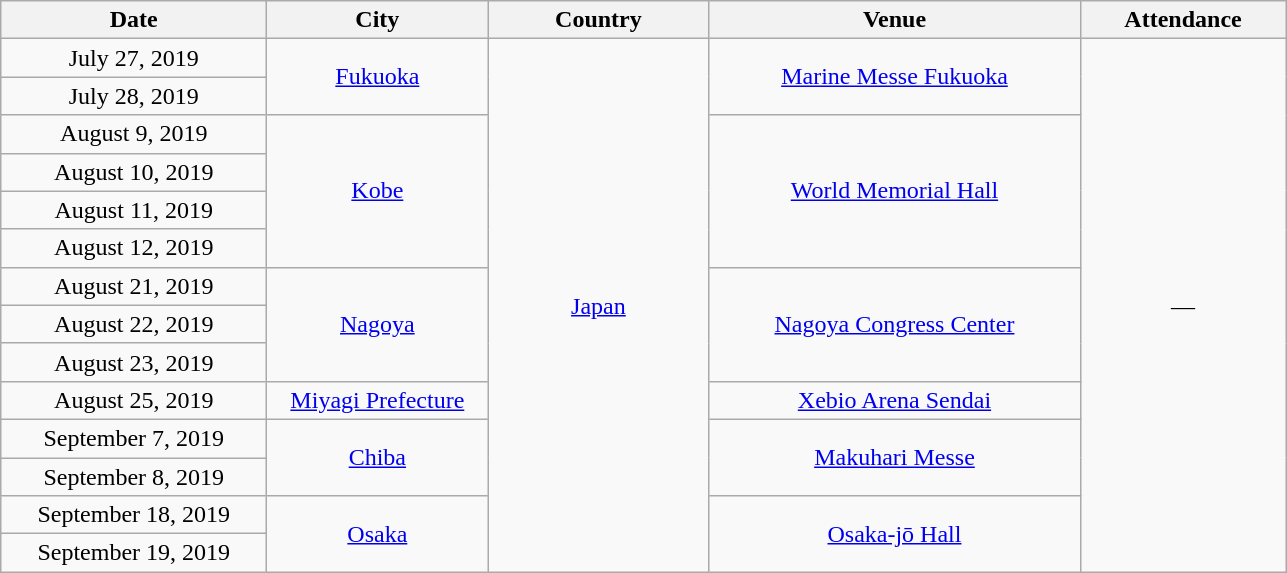<table class="wikitable" style="text-align:center;">
<tr>
<th width="170">Date</th>
<th width="140">City</th>
<th width="140">Country</th>
<th width="240">Venue</th>
<th width="130">Attendance</th>
</tr>
<tr>
<td>July 27, 2019</td>
<td rowspan="2"><a href='#'>Fukuoka</a></td>
<td rowspan="14"><a href='#'>Japan</a></td>
<td rowspan="2"><a href='#'>Marine Messe Fukuoka</a></td>
<td rowspan="14">—</td>
</tr>
<tr>
<td>July 28, 2019</td>
</tr>
<tr>
<td>August 9, 2019</td>
<td rowspan="4"><a href='#'>Kobe</a></td>
<td rowspan="4"><a href='#'>World Memorial Hall</a></td>
</tr>
<tr>
<td>August 10, 2019</td>
</tr>
<tr>
<td>August 11, 2019</td>
</tr>
<tr>
<td>August 12, 2019</td>
</tr>
<tr>
<td>August 21, 2019</td>
<td rowspan="3"><a href='#'>Nagoya</a></td>
<td rowspan="3"><a href='#'>Nagoya Congress Center</a></td>
</tr>
<tr>
<td>August 22, 2019</td>
</tr>
<tr>
<td>August 23, 2019</td>
</tr>
<tr>
<td>August 25, 2019</td>
<td><a href='#'>Miyagi Prefecture</a></td>
<td><a href='#'>Xebio Arena Sendai</a></td>
</tr>
<tr>
<td>September 7, 2019</td>
<td rowspan="2"><a href='#'>Chiba</a></td>
<td rowspan="2"><a href='#'>Makuhari Messe</a></td>
</tr>
<tr>
<td>September 8, 2019</td>
</tr>
<tr>
<td>September 18, 2019</td>
<td rowspan="2"><a href='#'>Osaka</a></td>
<td rowspan="2"><a href='#'>Osaka-jō Hall</a></td>
</tr>
<tr>
<td>September 19, 2019</td>
</tr>
</table>
